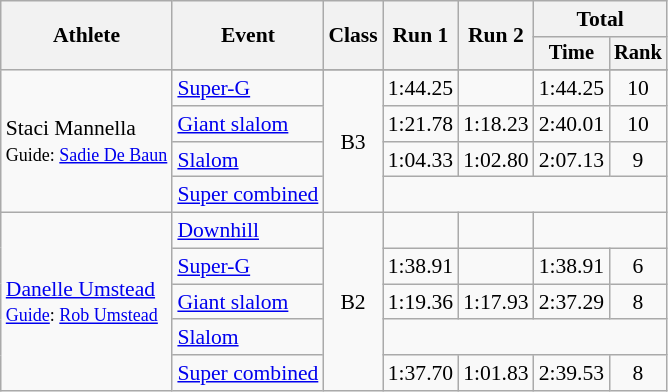<table class="wikitable" style="font-size:90%">
<tr>
<th rowspan=2>Athlete</th>
<th rowspan=2>Event</th>
<th rowspan=2>Class</th>
<th rowspan=2>Run 1</th>
<th rowspan=2>Run 2</th>
<th colspan=2>Total</th>
</tr>
<tr style="font-size:95%">
<th>Time</th>
<th>Rank</th>
</tr>
<tr align=center>
<td align=left rowspan=5>Staci Mannella<br><small>Guide: <a href='#'>Sadie De Baun</a></small></td>
</tr>
<tr align=center>
<td align=left><a href='#'>Super-G</a></td>
<td align=center rowspan=4>B3</td>
<td>1:44.25</td>
<td></td>
<td>1:44.25</td>
<td>10</td>
</tr>
<tr align=center>
<td align=left><a href='#'>Giant slalom</a></td>
<td>1:21.78</td>
<td>1:18.23</td>
<td>2:40.01</td>
<td>10</td>
</tr>
<tr align=center>
<td align=left><a href='#'>Slalom</a></td>
<td>1:04.33</td>
<td>1:02.80</td>
<td>2:07.13</td>
<td>9</td>
</tr>
<tr align=center>
<td align=left><a href='#'>Super combined</a></td>
<td colspan="4"></td>
</tr>
<tr align=center>
<td align=left rowspan=5><a href='#'>Danelle Umstead</a><br><small><a href='#'>Guide</a>: <a href='#'>Rob Umstead</a></small></td>
<td align=left><a href='#'>Downhill</a></td>
<td align=center rowspan=5>B2</td>
<td></td>
<td></td>
<td colspan=2></td>
</tr>
<tr align=center>
<td align=left><a href='#'>Super-G</a></td>
<td>1:38.91</td>
<td></td>
<td>1:38.91</td>
<td>6</td>
</tr>
<tr align=center>
<td align=left><a href='#'>Giant slalom</a></td>
<td>1:19.36</td>
<td>1:17.93</td>
<td>2:37.29</td>
<td>8</td>
</tr>
<tr align=center>
<td align=left><a href='#'>Slalom</a></td>
<td colspan="4"></td>
</tr>
<tr align=center>
<td align=left><a href='#'>Super combined</a></td>
<td>1:37.70</td>
<td>1:01.83</td>
<td>2:39.53</td>
<td>8</td>
</tr>
</table>
